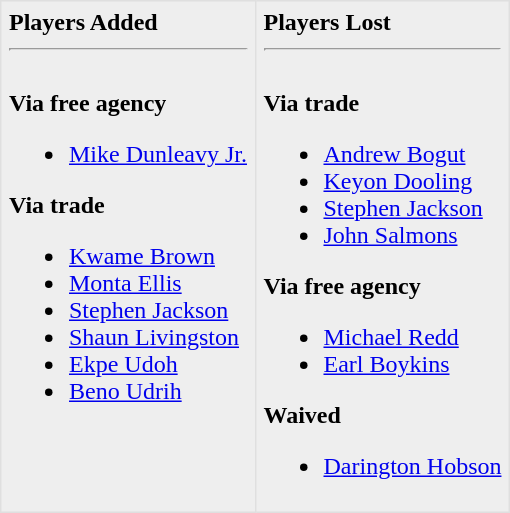<table border=1 style="border-collapse:collapse; background-color:#eeeeee" bordercolor="#DFDFDF" cellpadding="5">
<tr>
<td valign="top"><strong>Players Added</strong> <hr><br><strong>Via free agency</strong><ul><li><a href='#'>Mike Dunleavy Jr.</a></li></ul><strong>Via trade</strong><ul><li><a href='#'>Kwame Brown</a></li><li><a href='#'>Monta Ellis</a></li><li><a href='#'>Stephen Jackson</a></li><li><a href='#'>Shaun Livingston</a></li><li><a href='#'>Ekpe Udoh</a></li><li><a href='#'>Beno Udrih</a></li></ul></td>
<td valign="top"><strong>Players Lost</strong> <hr><br><strong>Via trade</strong><ul><li><a href='#'>Andrew Bogut</a></li><li><a href='#'>Keyon Dooling</a></li><li><a href='#'>Stephen Jackson</a></li><li><a href='#'>John Salmons</a></li></ul><strong>Via free agency</strong><ul><li><a href='#'>Michael Redd</a></li><li><a href='#'>Earl Boykins</a></li></ul><strong>Waived</strong><ul><li><a href='#'>Darington Hobson</a></li></ul></td>
</tr>
</table>
